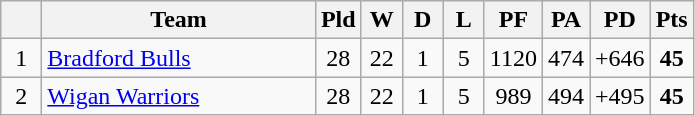<table class="wikitable" style="text-align:center;">
<tr>
<th style="width:20px;" abbr="Position"></th>
<th width=175>Team</th>
<th style="width:20px;" abbr="Played">Pld</th>
<th style="width:20px;" abbr="Won">W</th>
<th style="width:20px;" abbr="Drawn">D</th>
<th style="width:20px;" abbr="Lost">L</th>
<th style="width:20px;" abbr="Points for">PF</th>
<th style="width:20px;" abbr="Points against">PA</th>
<th style="width:20px;" abbr="Points difference">PD</th>
<th style="width:20px;" abbr="Points">Pts</th>
</tr>
<tr>
<td>1</td>
<td style="text-align:left;"> <a href='#'>Bradford Bulls</a></td>
<td>28</td>
<td>22</td>
<td>1</td>
<td>5</td>
<td>1120</td>
<td>474</td>
<td>+646</td>
<td><strong>45</strong></td>
</tr>
<tr>
<td>2</td>
<td style="text-align:left;"> <a href='#'>Wigan Warriors</a></td>
<td>28</td>
<td>22</td>
<td>1</td>
<td>5</td>
<td>989</td>
<td>494</td>
<td>+495</td>
<td><strong>45</strong></td>
</tr>
</table>
